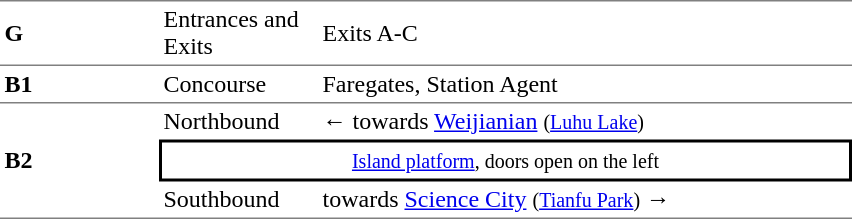<table cellspacing=0 cellpadding=3>
<tr>
<td style="border-top:solid 1px gray;border-bottom:solid 1px gray;" width=100><strong>G</strong></td>
<td style="border-top:solid 1px gray;border-bottom:solid 1px gray;" width=100>Entrances and Exits</td>
<td style="border-top:solid 1px gray;border-bottom:solid 1px gray;" width=350>Exits A-C</td>
</tr>
<tr>
<td style="border-bottom:solid 1px gray;"><strong>B1</strong></td>
<td style="border-bottom:solid 1px gray;">Concourse</td>
<td style="border-bottom:solid 1px gray;">Faregates, Station Agent</td>
</tr>
<tr>
<td style="border-bottom:solid 1px gray;" rowspan=3><strong>B2</strong></td>
<td>Northbound</td>
<td>←  towards <a href='#'>Weijianian</a> <small>(<a href='#'>Luhu Lake</a>)</small></td>
</tr>
<tr>
<td style="border-right:solid 2px black;border-left:solid 2px black;border-top:solid 2px black;border-bottom:solid 2px black;text-align:center;" colspan=2><small><a href='#'>Island platform</a>, doors open on the left</small></td>
</tr>
<tr>
<td style="border-bottom:solid 1px gray;">Southbound</td>
<td style="border-bottom:solid 1px gray;">  towards <a href='#'>Science City</a> <small>(<a href='#'>Tianfu Park</a>)</small> →</td>
</tr>
</table>
